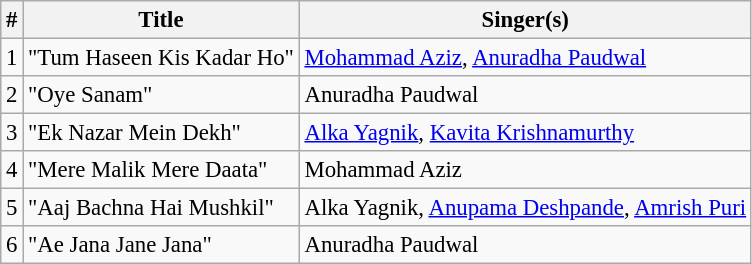<table class="wikitable" style="font-size:95%;">
<tr>
<th>#</th>
<th>Title</th>
<th>Singer(s)</th>
</tr>
<tr>
<td>1</td>
<td>"Tum Haseen Kis Kadar Ho"</td>
<td><a href='#'>Mohammad Aziz</a>, <a href='#'>Anuradha Paudwal</a></td>
</tr>
<tr>
<td>2</td>
<td>"Oye Sanam"</td>
<td>Anuradha Paudwal</td>
</tr>
<tr>
<td>3</td>
<td>"Ek Nazar Mein Dekh"</td>
<td><a href='#'>Alka Yagnik</a>, <a href='#'>Kavita Krishnamurthy</a></td>
</tr>
<tr>
<td>4</td>
<td>"Mere Malik Mere Daata"</td>
<td>Mohammad Aziz</td>
</tr>
<tr>
<td>5</td>
<td>"Aaj Bachna Hai Mushkil"</td>
<td>Alka Yagnik, <a href='#'>Anupama Deshpande</a>, <a href='#'>Amrish Puri</a></td>
</tr>
<tr>
<td>6</td>
<td>"Ae Jana Jane Jana"</td>
<td>Anuradha Paudwal</td>
</tr>
</table>
